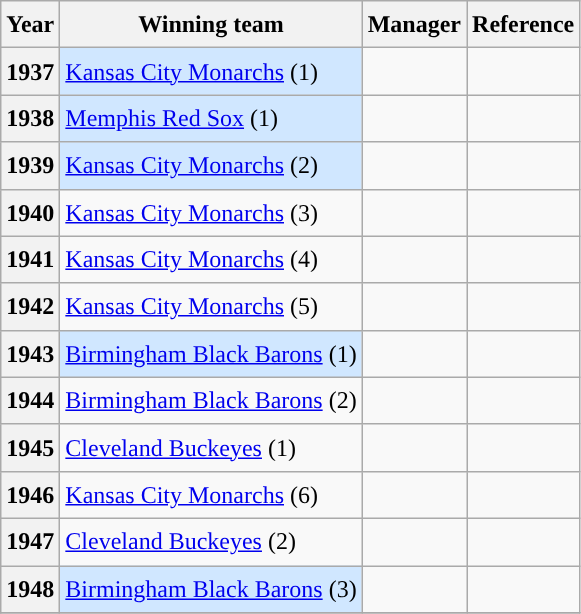<table class="wikitable sortable plainrowheaders" style="font-size:1.00em; line-height:1.5em;">
<tr>
<th scope="col">Year</th>
<th scope="col">Winning team</th>
<th scope="col">Manager</th>
<th scope="col">Reference</th>
</tr>
<tr>
<th scope="row" style="text-align:center">1937</th>
<td align="left" style="background:#d0e7ff;"><a href='#'>Kansas City Monarchs</a> (1)</td>
<td align="left"></td>
<td></td>
</tr>
<tr>
<th scope="row" style="text-align:center">1938</th>
<td align="left" style="background:#d0e7ff;"><a href='#'>Memphis Red Sox</a> (1)</td>
<td align="left"></td>
<td></td>
</tr>
<tr>
<th scope="row" style="text-align:center">1939</th>
<td align="left" style="background:#d0e7ff;"><a href='#'>Kansas City Monarchs</a> (2)</td>
<td align="left"></td>
<td></td>
</tr>
<tr>
<th scope="row" style="text-align:center">1940</th>
<td align="left"><a href='#'>Kansas City Monarchs</a> (3)</td>
<td align="left"></td>
<td></td>
</tr>
<tr>
<th scope="row" style="text-align:center">1941</th>
<td align="left"><a href='#'>Kansas City Monarchs</a> (4)</td>
<td align="left"></td>
<td></td>
</tr>
<tr>
<th scope="row" style="text-align:center">1942</th>
<td align="left"><a href='#'>Kansas City Monarchs</a> (5)</td>
<td align="left"></td>
<td></td>
</tr>
<tr>
<th scope="row" style="text-align:center">1943</th>
<td align="left" style="background:#d0e7ff;"><a href='#'>Birmingham Black Barons</a> (1)</td>
<td align="left"></td>
<td></td>
</tr>
<tr>
<th scope="row" style="text-align:center">1944</th>
<td align="left"><a href='#'>Birmingham Black Barons</a> (2)</td>
<td align="left"></td>
<td></td>
</tr>
<tr>
<th scope="row" style="text-align:center">1945</th>
<td align="left"><a href='#'>Cleveland Buckeyes</a> (1)</td>
<td align="left"></td>
<td></td>
</tr>
<tr>
<th scope="row" style="text-align:center">1946</th>
<td align="left"><a href='#'>Kansas City Monarchs</a> (6)</td>
<td align="left"></td>
<td></td>
</tr>
<tr>
<th scope="row" style="text-align:center">1947</th>
<td align="left"><a href='#'>Cleveland Buckeyes</a> (2)</td>
<td align="left"></td>
<td></td>
</tr>
<tr>
<th scope="row" style="text-align:center">1948</th>
<td align="left" style="background:#d0e7ff;"><a href='#'>Birmingham Black Barons</a> (3)</td>
<td align="left"></td>
<td></td>
</tr>
<tr>
</tr>
</table>
